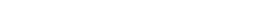<table style="width:22%; text-align:center;">
<tr style="color:white;">
<td style="background:"><strong>13</strong></td>
<td style="background:"><strong>6</strong></td>
<td style="background:"><strong>17</strong></td>
</tr>
</table>
